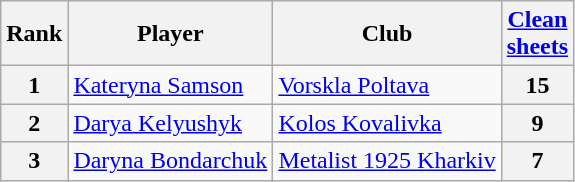<table class="wikitable" style="text-align:center">
<tr>
<th>Rank</th>
<th>Player</th>
<th>Club</th>
<th><a href='#'>Clean<br>sheets</a></th>
</tr>
<tr>
<th align=center>1</th>
<td align="left"> <a href='#'>Kateryna Samson</a></td>
<td align="left"><a href='#'>Vorskla Poltava</a></td>
<th align=center>15</th>
</tr>
<tr>
<th align=center>2</th>
<td align="left"> <a href='#'>Darya Kelyushyk</a></td>
<td align="left"><a href='#'>Kolos Kovalivka</a></td>
<th align=center>9</th>
</tr>
<tr>
<th align=center>3</th>
<td align="left"> <a href='#'>Daryna Bondarchuk</a></td>
<td align="left"><a href='#'>Metalist 1925 Kharkiv</a></td>
<th align=center>7</th>
</tr>
</table>
